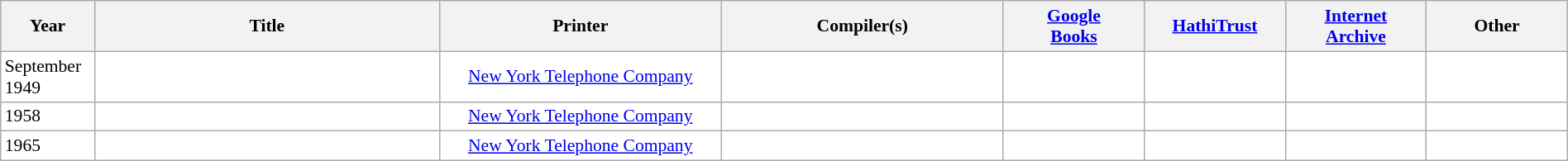<table class="wikitable collapsible sortable" border="0" cellpadding="1" style="color:black; background-color: #FFFFFF; font-size: 90%; width:100%">
<tr>
<th>Year</th>
<th>Title</th>
<th>Printer</th>
<th>Compiler(s)</th>
<th><a href='#'>Google<br>Books</a></th>
<th><a href='#'>HathiTrust</a></th>
<th><a href='#'>Internet<br>Archive</a></th>
<th>Other</th>
</tr>
<tr>
<td width="6%">September 1949</td>
<td width="22%" data-sort-value="brooklyn telephone 1949"></td>
<td style="text-align:center" width="18%" data-sort-value="new york 1949"><a href='#'>New York Telephone Company</a></td>
<td style="text-align:center" width="18%"></td>
<td style="text-align:center" width="9%"></td>
<td style="text-align:center" width="9%"></td>
<td style="text-align:center" width="9%" data-sort-value="internetarchive 1949"></td>
<td style="text-align:center" width="9%"></td>
</tr>
<tr>
<td width="6%">1958</td>
<td width="22%" data-sort-value="brooklyn telephone 1958"></td>
<td style="text-align:center" width="18%" data-sort-value="new york 1958"><a href='#'>New York Telephone Company</a></td>
<td style="text-align:center" width="18%"></td>
<td style="text-align:center" width="9%"></td>
<td style="text-align:center" width="9%"></td>
<td style="text-align:center" width="9%" data-sort-value="internetarchive 1958"></td>
<td style="text-align:center" width="9%"></td>
</tr>
<tr>
<td width="6%">1965</td>
<td width="22%" data-sort-value="brooklyn telephone 1965"></td>
<td style="text-align:center" width="18%" data-sort-value="new york 1965"><a href='#'>New York Telephone Company</a></td>
<td style="text-align:center" width="18%"></td>
<td style="text-align:center" width="9%"></td>
<td style="text-align:center" width="9%"></td>
<td style="text-align:center" width="9%" data-sort-value="internetarchive 1965"></td>
<td style="text-align:center" width="9%"></td>
</tr>
</table>
